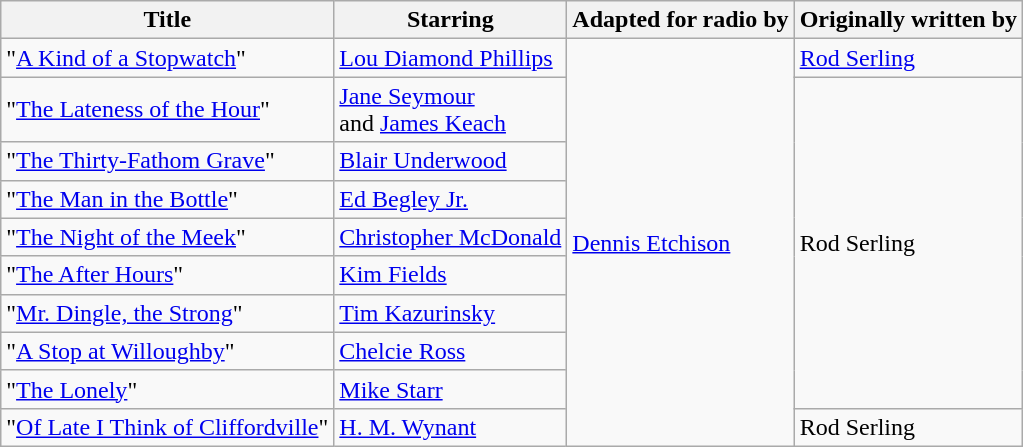<table class="wikitable">
<tr>
<th>Title</th>
<th>Starring</th>
<th>Adapted for radio by</th>
<th>Originally written by</th>
</tr>
<tr>
<td>"<a href='#'>A Kind of a Stopwatch</a>"</td>
<td><a href='#'>Lou Diamond Phillips</a></td>
<td rowspan="10"><a href='#'>Dennis Etchison</a></td>
<td><a href='#'>Rod Serling</a></td>
</tr>
<tr>
<td>"<a href='#'>The Lateness of the Hour</a>"</td>
<td><a href='#'>Jane Seymour</a><br>and <a href='#'>James Keach</a></td>
<td rowspan="8">Rod Serling</td>
</tr>
<tr>
<td>"<a href='#'>The Thirty-Fathom Grave</a>"</td>
<td><a href='#'>Blair Underwood</a></td>
</tr>
<tr>
<td>"<a href='#'>The Man in the Bottle</a>"</td>
<td><a href='#'>Ed Begley Jr.</a></td>
</tr>
<tr>
<td>"<a href='#'>The Night of the Meek</a>"</td>
<td><a href='#'>Christopher McDonald</a></td>
</tr>
<tr>
<td>"<a href='#'>The After Hours</a>"</td>
<td><a href='#'>Kim Fields</a></td>
</tr>
<tr>
<td>"<a href='#'>Mr. Dingle, the Strong</a>"</td>
<td><a href='#'>Tim Kazurinsky</a></td>
</tr>
<tr>
<td>"<a href='#'>A Stop at Willoughby</a>"</td>
<td><a href='#'>Chelcie Ross</a></td>
</tr>
<tr>
<td>"<a href='#'>The Lonely</a>"</td>
<td><a href='#'>Mike Starr</a></td>
</tr>
<tr>
<td>"<a href='#'>Of Late I Think of Cliffordville</a>"</td>
<td><a href='#'>H. M. Wynant</a></td>
<td>Rod Serling</td>
</tr>
</table>
